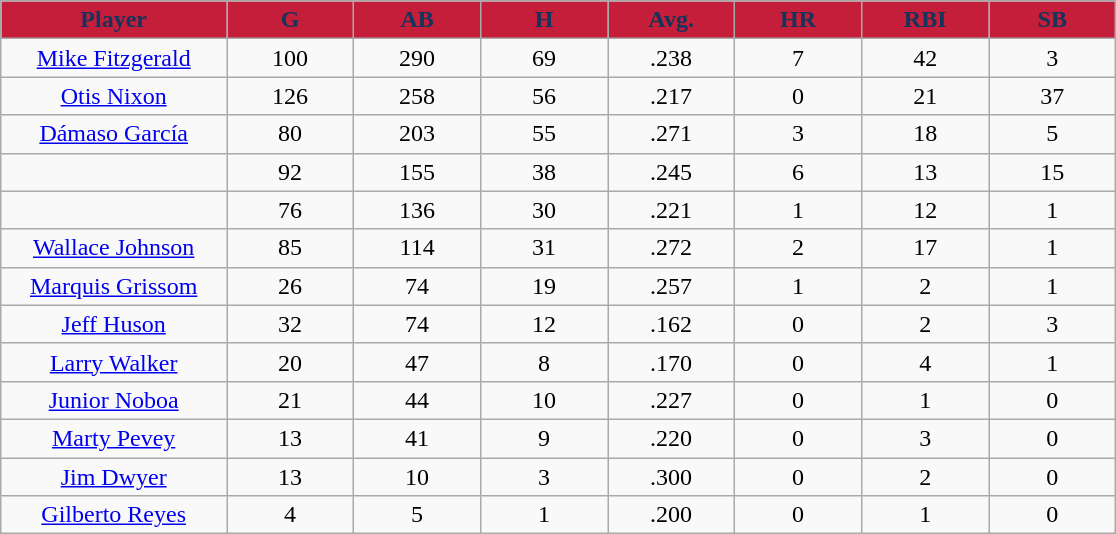<table class="wikitable sortable">
<tr>
<th style="background:#C41E3A;color:#14345B;" width="16%">Player</th>
<th style="background:#C41E3A;color:#14345B;" width="9%">G</th>
<th style="background:#C41E3A;color:#14345B;" width="9%">AB</th>
<th style="background:#C41E3A;color:#14345B;" width="9%">H</th>
<th style="background:#C41E3A;color:#14345B;" width="9%">Avg.</th>
<th style="background:#C41E3A;color:#14345B;" width="9%">HR</th>
<th style="background:#C41E3A;color:#14345B;" width="9%">RBI</th>
<th style="background:#C41E3A;color:#14345B;" width="9%">SB</th>
</tr>
<tr align="center">
<td><a href='#'>Mike Fitzgerald</a></td>
<td>100</td>
<td>290</td>
<td>69</td>
<td>.238</td>
<td>7</td>
<td>42</td>
<td>3</td>
</tr>
<tr align="center">
<td><a href='#'>Otis Nixon</a></td>
<td>126</td>
<td>258</td>
<td>56</td>
<td>.217</td>
<td>0</td>
<td>21</td>
<td>37</td>
</tr>
<tr align="center">
<td><a href='#'>Dámaso García</a></td>
<td>80</td>
<td>203</td>
<td>55</td>
<td>.271</td>
<td>3</td>
<td>18</td>
<td>5</td>
</tr>
<tr align="center">
<td></td>
<td>92</td>
<td>155</td>
<td>38</td>
<td>.245</td>
<td>6</td>
<td>13</td>
<td>15</td>
</tr>
<tr align="center">
<td></td>
<td>76</td>
<td>136</td>
<td>30</td>
<td>.221</td>
<td>1</td>
<td>12</td>
<td>1</td>
</tr>
<tr align="center">
<td><a href='#'>Wallace Johnson</a></td>
<td>85</td>
<td>114</td>
<td>31</td>
<td>.272</td>
<td>2</td>
<td>17</td>
<td>1</td>
</tr>
<tr align="center">
<td><a href='#'>Marquis Grissom</a></td>
<td>26</td>
<td>74</td>
<td>19</td>
<td>.257</td>
<td>1</td>
<td>2</td>
<td>1</td>
</tr>
<tr align="center">
<td><a href='#'>Jeff Huson</a></td>
<td>32</td>
<td>74</td>
<td>12</td>
<td>.162</td>
<td>0</td>
<td>2</td>
<td>3</td>
</tr>
<tr align="center">
<td><a href='#'>Larry Walker</a></td>
<td>20</td>
<td>47</td>
<td>8</td>
<td>.170</td>
<td>0</td>
<td>4</td>
<td>1</td>
</tr>
<tr align="center">
<td><a href='#'>Junior Noboa</a></td>
<td>21</td>
<td>44</td>
<td>10</td>
<td>.227</td>
<td>0</td>
<td>1</td>
<td>0</td>
</tr>
<tr align="center">
<td><a href='#'>Marty Pevey</a></td>
<td>13</td>
<td>41</td>
<td>9</td>
<td>.220</td>
<td>0</td>
<td>3</td>
<td>0</td>
</tr>
<tr align="center">
<td><a href='#'>Jim Dwyer</a></td>
<td>13</td>
<td>10</td>
<td>3</td>
<td>.300</td>
<td>0</td>
<td>2</td>
<td>0</td>
</tr>
<tr align="center">
<td><a href='#'>Gilberto Reyes</a></td>
<td>4</td>
<td>5</td>
<td>1</td>
<td>.200</td>
<td>0</td>
<td>1</td>
<td>0</td>
</tr>
</table>
